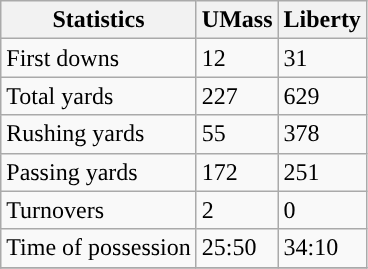<table class="wikitable">
<tr>
<th>Statistics</th>
<th>UMass</th>
<th>Liberty</th>
</tr>
<tr>
<td>First downs</td>
<td>12</td>
<td>31</td>
</tr>
<tr>
<td>Total yards</td>
<td>227</td>
<td>629</td>
</tr>
<tr>
<td>Rushing yards</td>
<td>55</td>
<td>378</td>
</tr>
<tr>
<td>Passing yards</td>
<td>172</td>
<td>251</td>
</tr>
<tr>
<td>Turnovers</td>
<td>2</td>
<td>0</td>
</tr>
<tr>
<td>Time of possession</td>
<td>25:50</td>
<td>34:10</td>
</tr>
<tr>
</tr>
</table>
